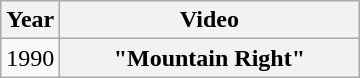<table class="wikitable plainrowheaders">
<tr>
<th>Year</th>
<th style="width:12em;">Video</th>
</tr>
<tr>
<td>1990</td>
<th scope="row">"Mountain Right"</th>
</tr>
</table>
